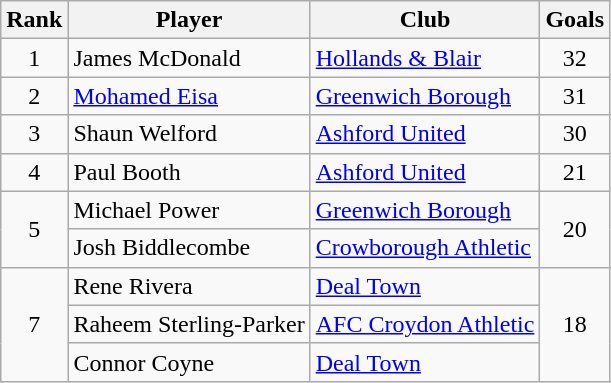<table class="wikitable" style="text-align:center">
<tr>
<th>Rank</th>
<th>Player</th>
<th>Club</th>
<th>Goals</th>
</tr>
<tr>
<td>1</td>
<td align="left">James McDonald</td>
<td align="left"><a href='#'>Hollands & Blair</a></td>
<td>32</td>
</tr>
<tr>
<td>2</td>
<td align="left"><a href='#'>Mohamed Eisa</a></td>
<td align="left"><a href='#'>Greenwich Borough</a></td>
<td>31</td>
</tr>
<tr>
<td>3</td>
<td align="left">Shaun Welford</td>
<td align="left"><a href='#'>Ashford United</a></td>
<td>30</td>
</tr>
<tr>
<td>4</td>
<td align="left">Paul Booth</td>
<td align="left"><a href='#'>Ashford United</a></td>
<td>21</td>
</tr>
<tr>
<td rowspan="2">5</td>
<td align="left">Michael Power</td>
<td align="left"><a href='#'>Greenwich Borough</a></td>
<td rowspan="2">20</td>
</tr>
<tr>
<td align="left">Josh Biddlecombe</td>
<td align="left"><a href='#'>Crowborough Athletic</a></td>
</tr>
<tr>
<td rowspan="3">7</td>
<td align="left">Rene Rivera</td>
<td align="left"><a href='#'>Deal Town</a></td>
<td rowspan="3">18</td>
</tr>
<tr>
<td align="left">Raheem Sterling-Parker</td>
<td align="left"><a href='#'>AFC Croydon Athletic</a></td>
</tr>
<tr>
<td align="left">Connor Coyne</td>
<td align="left"><a href='#'>Deal Town</a></td>
</tr>
</table>
